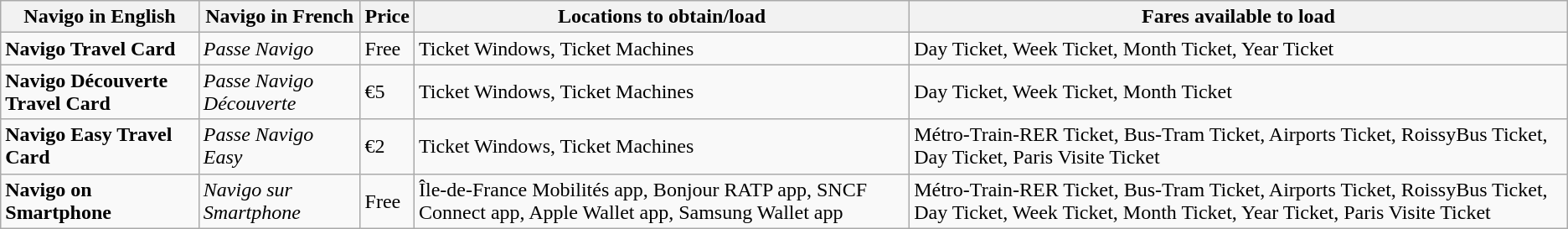<table class="wikitable">
<tr>
<th>Navigo in English</th>
<th>Navigo in French</th>
<th>Price</th>
<th>Locations to obtain/load</th>
<th>Fares available to load</th>
</tr>
<tr>
<td><strong>Navigo Travel Card</strong></td>
<td><em>Passe Navigo</em></td>
<td>Free</td>
<td>Ticket Windows, Ticket Machines</td>
<td>Day Ticket, Week Ticket, Month Ticket, Year Ticket</td>
</tr>
<tr>
<td><strong>Navigo Découverte Travel Card</strong></td>
<td><em>Passe Navigo Découverte</em></td>
<td>€5</td>
<td>Ticket Windows, Ticket Machines</td>
<td>Day Ticket, Week Ticket, Month Ticket</td>
</tr>
<tr>
<td><strong>Navigo Easy Travel Card</strong></td>
<td><em>Passe Navigo Easy</em></td>
<td>€2</td>
<td>Ticket Windows, Ticket Machines</td>
<td>Métro-Train-RER Ticket, Bus-Tram Ticket, Airports Ticket, RoissyBus Ticket, Day Ticket, Paris Visite Ticket</td>
</tr>
<tr>
<td><strong>Navigo on Smartphone</strong></td>
<td><em>Navigo sur Smartphone</em></td>
<td>Free</td>
<td>Île-de-France Mobilités app, Bonjour RATP app, SNCF Connect app, Apple Wallet app, Samsung Wallet app</td>
<td>Métro-Train-RER Ticket, Bus-Tram Ticket, Airports Ticket, RoissyBus Ticket, Day Ticket, Week Ticket, Month Ticket, Year Ticket, Paris Visite Ticket</td>
</tr>
</table>
